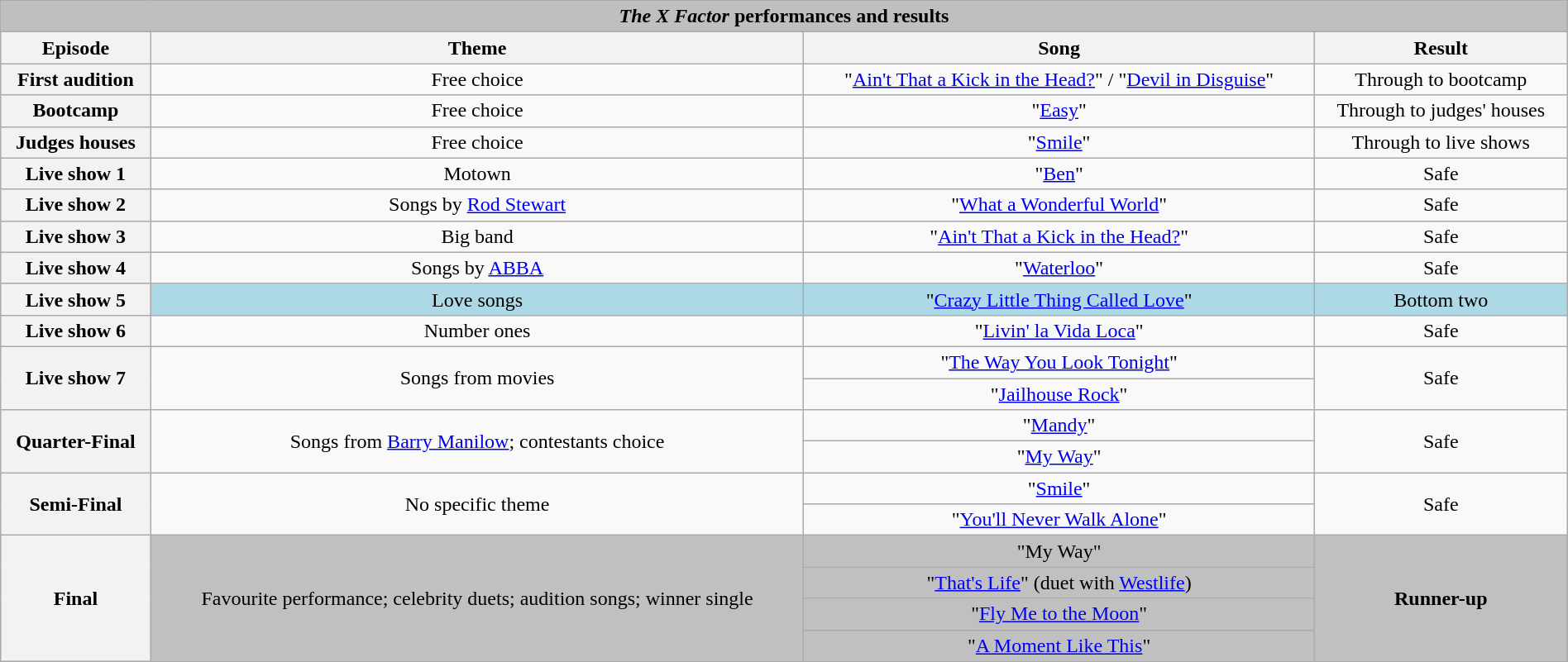<table class="wikitable collapsible collapsed" style="width:100%; margin:1em auto 1em auto; text-align:center;">
<tr>
<th colspan="4" style="background:#BFBFBF;"><em>The X Factor</em> performances and results</th>
</tr>
<tr>
<th scope="col">Episode</th>
<th scope="col">Theme</th>
<th scope="col">Song</th>
<th scope="col">Result</th>
</tr>
<tr>
<th>First audition</th>
<td>Free choice</td>
<td>"<a href='#'>Ain't That a Kick in the Head?</a>" / "<a href='#'>Devil in Disguise</a>"</td>
<td>Through to bootcamp</td>
</tr>
<tr>
<th>Bootcamp</th>
<td>Free choice</td>
<td>"<a href='#'>Easy</a>"</td>
<td>Through to judges' houses</td>
</tr>
<tr>
<th>Judges houses</th>
<td>Free choice</td>
<td>"<a href='#'>Smile</a>"</td>
<td>Through to live shows</td>
</tr>
<tr>
<th>Live show 1</th>
<td>Motown</td>
<td>"<a href='#'>Ben</a>"</td>
<td>Safe</td>
</tr>
<tr>
<th>Live show 2</th>
<td>Songs by <a href='#'>Rod Stewart</a></td>
<td>"<a href='#'>What a Wonderful World</a>"</td>
<td>Safe</td>
</tr>
<tr>
<th>Live show 3</th>
<td>Big band</td>
<td>"<a href='#'>Ain't That a Kick in the Head?</a>"</td>
<td>Safe</td>
</tr>
<tr>
<th>Live show 4</th>
<td>Songs by <a href='#'>ABBA</a></td>
<td>"<a href='#'>Waterloo</a>"</td>
<td>Safe</td>
</tr>
<tr style="background:lightblue">
<th>Live show 5</th>
<td>Love songs</td>
<td>"<a href='#'>Crazy Little Thing Called Love</a>"</td>
<td>Bottom two</td>
</tr>
<tr>
<th>Live show 6</th>
<td>Number ones</td>
<td>"<a href='#'>Livin' la Vida Loca</a>"</td>
<td>Safe</td>
</tr>
<tr>
<th rowspan=2>Live show 7</th>
<td rowspan=2>Songs from movies</td>
<td>"<a href='#'>The Way You Look Tonight</a>"</td>
<td rowspan=2>Safe</td>
</tr>
<tr>
<td>"<a href='#'>Jailhouse Rock</a>"</td>
</tr>
<tr>
<th rowspan=2>Quarter-Final</th>
<td rowspan=2>Songs from <a href='#'>Barry Manilow</a>; contestants choice</td>
<td>"<a href='#'>Mandy</a>"</td>
<td rowspan=2>Safe</td>
</tr>
<tr>
<td>"<a href='#'>My Way</a>"</td>
</tr>
<tr>
<th rowspan=2>Semi-Final</th>
<td rowspan=2>No specific theme</td>
<td>"<a href='#'>Smile</a>"</td>
<td rowspan=2>Safe</td>
</tr>
<tr>
<td>"<a href='#'>You'll Never Walk Alone</a>"</td>
</tr>
<tr style="background:silver">
<th rowspan=4>Final</th>
<td rowspan=4>Favourite performance; celebrity duets; audition songs; winner single</td>
<td>"My Way"</td>
<td rowspan=4><strong>Runner-up</strong></td>
</tr>
<tr style="background:silver">
<td>"<a href='#'>That's Life</a>" (duet with <a href='#'>Westlife</a>)</td>
</tr>
<tr style="background:silver">
<td>"<a href='#'>Fly Me to the Moon</a>"</td>
</tr>
<tr style="background:silver">
<td>"<a href='#'>A Moment Like This</a>"</td>
</tr>
</table>
